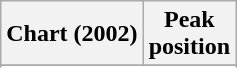<table class="wikitable plainrowheaders sortable">
<tr>
<th scope="col">Chart (2002)</th>
<th scope="col">Peak<br>position</th>
</tr>
<tr>
</tr>
<tr>
</tr>
</table>
